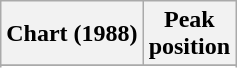<table class="wikitable sortable plainrowheaders">
<tr>
<th align="left">Chart (1988)</th>
<th align="center">Peak<br>position</th>
</tr>
<tr>
</tr>
<tr>
</tr>
<tr>
</tr>
<tr>
</tr>
</table>
